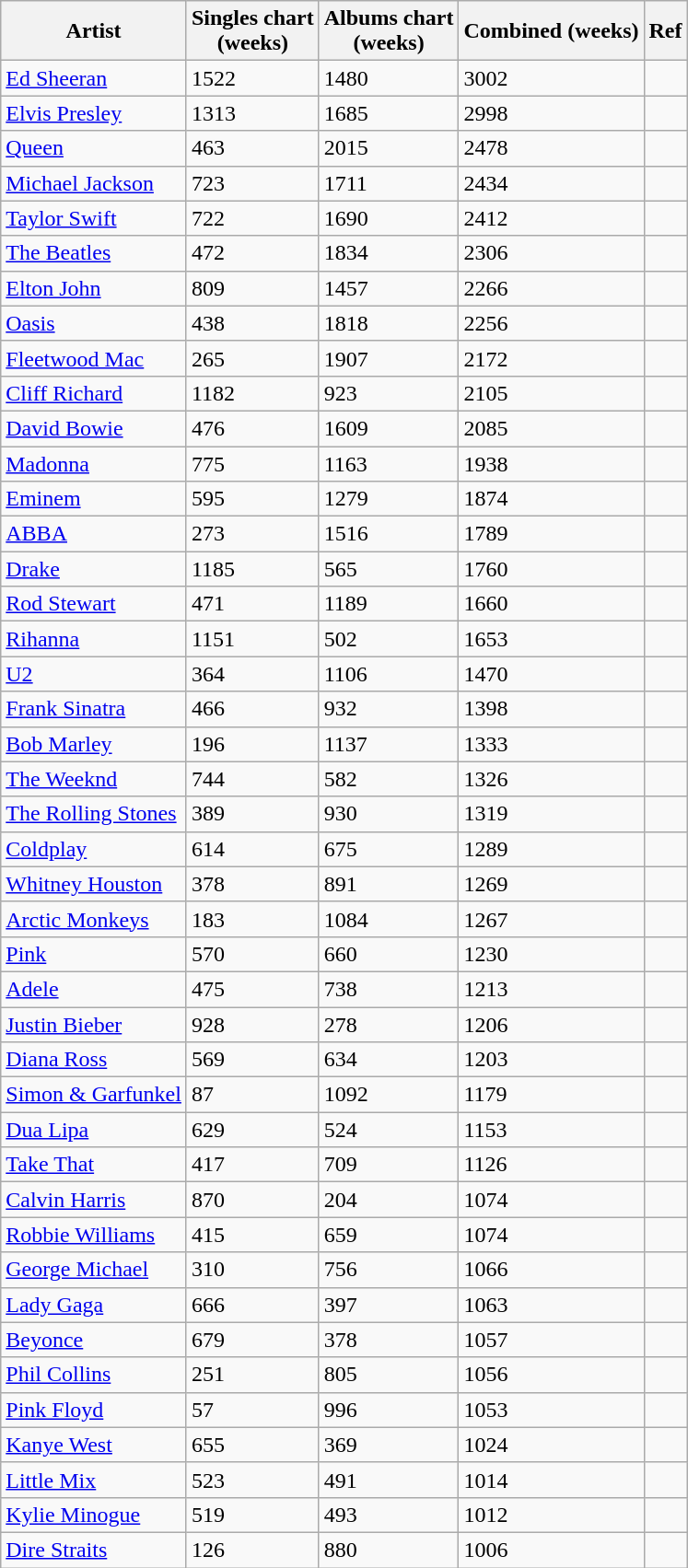<table class="wikitable plainrowheaders sortable" style="text-align:left">
<tr>
<th>Artist</th>
<th>Singles chart<br>(weeks)</th>
<th>Albums chart<br>(weeks)</th>
<th>Combined (weeks)</th>
<th>Ref</th>
</tr>
<tr>
<td> <a href='#'>Ed Sheeran</a></td>
<td>1522</td>
<td>1480</td>
<td>3002</td>
<td></td>
</tr>
<tr>
<td> <a href='#'>Elvis Presley</a></td>
<td>1313</td>
<td>1685</td>
<td>2998</td>
<td></td>
</tr>
<tr>
<td> <a href='#'>Queen</a></td>
<td>463</td>
<td>2015</td>
<td>2478</td>
<td></td>
</tr>
<tr>
<td> <a href='#'>Michael Jackson</a></td>
<td>723</td>
<td>1711</td>
<td>2434</td>
<td></td>
</tr>
<tr>
<td> <a href='#'>Taylor Swift</a></td>
<td>722</td>
<td>1690</td>
<td>2412</td>
<td></td>
</tr>
<tr>
<td> <a href='#'>The Beatles</a></td>
<td>472</td>
<td>1834</td>
<td>2306</td>
<td></td>
</tr>
<tr>
<td> <a href='#'>Elton John</a></td>
<td>809</td>
<td>1457</td>
<td>2266</td>
<td></td>
</tr>
<tr>
<td> <a href='#'>Oasis</a></td>
<td>438</td>
<td>1818</td>
<td>2256</td>
<td></td>
</tr>
<tr>
<td> <a href='#'>Fleetwood Mac</a></td>
<td>265</td>
<td>1907</td>
<td>2172</td>
<td></td>
</tr>
<tr>
<td> <a href='#'>Cliff Richard</a></td>
<td>1182</td>
<td>923</td>
<td>2105</td>
<td></td>
</tr>
<tr>
<td> <a href='#'>David Bowie</a></td>
<td>476</td>
<td>1609</td>
<td>2085</td>
<td></td>
</tr>
<tr>
<td> <a href='#'>Madonna</a></td>
<td>775</td>
<td>1163</td>
<td>1938</td>
<td></td>
</tr>
<tr>
<td> <a href='#'>Eminem</a></td>
<td>595</td>
<td>1279</td>
<td>1874</td>
<td></td>
</tr>
<tr>
<td> <a href='#'>ABBA</a></td>
<td>273</td>
<td>1516</td>
<td>1789</td>
<td></td>
</tr>
<tr>
<td> <a href='#'>Drake</a></td>
<td>1185</td>
<td>565</td>
<td>1760</td>
<td></td>
</tr>
<tr>
<td> <a href='#'>Rod Stewart</a></td>
<td>471</td>
<td>1189</td>
<td>1660</td>
<td></td>
</tr>
<tr>
<td> <a href='#'>Rihanna</a></td>
<td>1151</td>
<td>502</td>
<td>1653</td>
<td></td>
</tr>
<tr>
<td> <a href='#'>U2</a></td>
<td>364</td>
<td>1106</td>
<td>1470</td>
<td></td>
</tr>
<tr>
<td> <a href='#'>Frank Sinatra</a></td>
<td>466</td>
<td>932</td>
<td>1398</td>
<td></td>
</tr>
<tr>
<td> <a href='#'>Bob Marley</a></td>
<td>196</td>
<td>1137</td>
<td>1333</td>
<td></td>
</tr>
<tr>
<td> <a href='#'>The Weeknd</a></td>
<td>744</td>
<td>582</td>
<td>1326</td>
<td></td>
</tr>
<tr>
<td> <a href='#'>The Rolling Stones</a></td>
<td>389</td>
<td>930</td>
<td>1319</td>
<td></td>
</tr>
<tr>
<td> <a href='#'>Coldplay</a></td>
<td>614</td>
<td>675</td>
<td>1289</td>
<td></td>
</tr>
<tr>
<td> <a href='#'>Whitney Houston</a></td>
<td>378</td>
<td>891</td>
<td>1269</td>
<td></td>
</tr>
<tr>
<td> <a href='#'>Arctic Monkeys</a></td>
<td>183</td>
<td>1084</td>
<td>1267</td>
<td></td>
</tr>
<tr>
<td> <a href='#'>Pink</a></td>
<td>570</td>
<td>660</td>
<td>1230</td>
<td></td>
</tr>
<tr>
<td> <a href='#'>Adele</a></td>
<td>475</td>
<td>738</td>
<td>1213</td>
<td></td>
</tr>
<tr>
<td> <a href='#'>Justin Bieber</a></td>
<td>928</td>
<td>278</td>
<td>1206</td>
<td></td>
</tr>
<tr>
<td> <a href='#'>Diana Ross</a></td>
<td>569</td>
<td>634</td>
<td>1203</td>
<td></td>
</tr>
<tr>
<td> <a href='#'>Simon & Garfunkel</a></td>
<td>87</td>
<td>1092</td>
<td>1179</td>
<td></td>
</tr>
<tr>
<td> <a href='#'>Dua Lipa</a></td>
<td>629</td>
<td>524</td>
<td>1153</td>
<td></td>
</tr>
<tr>
<td> <a href='#'>Take That</a></td>
<td>417</td>
<td>709</td>
<td>1126</td>
<td></td>
</tr>
<tr>
<td> <a href='#'>Calvin Harris</a></td>
<td>870</td>
<td>204</td>
<td>1074</td>
<td></td>
</tr>
<tr>
<td> <a href='#'>Robbie Williams</a></td>
<td>415</td>
<td>659</td>
<td>1074</td>
<td></td>
</tr>
<tr>
<td> <a href='#'>George Michael</a></td>
<td>310</td>
<td>756</td>
<td>1066</td>
<td></td>
</tr>
<tr>
<td> <a href='#'>Lady Gaga</a></td>
<td>666</td>
<td>397</td>
<td>1063</td>
<td></td>
</tr>
<tr>
<td> <a href='#'>Beyonce</a></td>
<td>679</td>
<td>378</td>
<td>1057</td>
<td></td>
</tr>
<tr>
<td> <a href='#'>Phil Collins</a></td>
<td>251</td>
<td>805</td>
<td>1056</td>
<td></td>
</tr>
<tr>
<td> <a href='#'>Pink Floyd</a></td>
<td>57</td>
<td>996</td>
<td>1053</td>
<td></td>
</tr>
<tr>
<td> <a href='#'>Kanye West</a></td>
<td>655</td>
<td>369</td>
<td>1024</td>
<td></td>
</tr>
<tr>
<td> <a href='#'>Little Mix</a></td>
<td>523</td>
<td>491</td>
<td>1014</td>
<td></td>
</tr>
<tr>
<td> <a href='#'>Kylie Minogue</a></td>
<td>519</td>
<td>493</td>
<td>1012</td>
<td></td>
</tr>
<tr>
<td> <a href='#'>Dire Straits</a></td>
<td>126</td>
<td>880</td>
<td>1006</td>
<td></td>
</tr>
</table>
